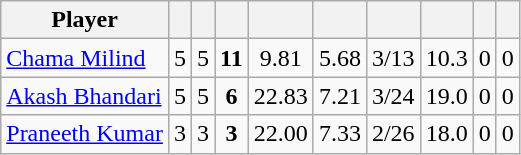<table class="wikitable sortable" style="text-align: center;">
<tr>
<th class="unsortable">Player</th>
<th></th>
<th></th>
<th></th>
<th></th>
<th></th>
<th></th>
<th></th>
<th></th>
<th></th>
</tr>
<tr>
<td style="text-align:left"><a href='#'>Chama Milind</a></td>
<td style="text-align:left">5</td>
<td>5</td>
<td><strong>11</strong></td>
<td>9.81</td>
<td>5.68</td>
<td>3/13</td>
<td>10.3</td>
<td>0</td>
<td>0</td>
</tr>
<tr>
<td style="text-align:left"><a href='#'>Akash Bhandari</a></td>
<td style="text-align:left">5</td>
<td>5</td>
<td><strong>6</strong></td>
<td>22.83</td>
<td>7.21</td>
<td>3/24</td>
<td>19.0</td>
<td>0</td>
<td>0</td>
</tr>
<tr>
<td style="text-align:left"><a href='#'>Praneeth Kumar</a></td>
<td style="text-align:left">3</td>
<td>3</td>
<td><strong>3</strong></td>
<td>22.00</td>
<td>7.33</td>
<td>2/26</td>
<td>18.0</td>
<td>0</td>
<td>0</td>
</tr>
</table>
